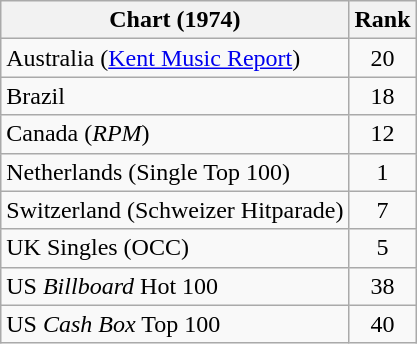<table class="wikitable sortable">
<tr>
<th>Chart (1974)</th>
<th>Rank</th>
</tr>
<tr>
<td>Australia (<a href='#'>Kent Music Report</a>)</td>
<td style="text-align:center;">20</td>
</tr>
<tr>
<td>Brazil</td>
<td style="text-align:center;">18</td>
</tr>
<tr>
<td>Canada (<em>RPM</em>)</td>
<td style="text-align:center;">12</td>
</tr>
<tr>
<td>Netherlands (Single Top 100)</td>
<td align="center">1</td>
</tr>
<tr>
<td>Switzerland (Schweizer Hitparade)</td>
<td style="text-align:center;">7</td>
</tr>
<tr>
<td>UK Singles (OCC)</td>
<td style="text-align:center;">5</td>
</tr>
<tr>
<td>US <em>Billboard</em> Hot 100</td>
<td style="text-align:center;">38</td>
</tr>
<tr>
<td>US <em>Cash Box</em> Top 100</td>
<td style="text-align:center;">40</td>
</tr>
</table>
